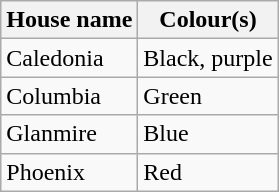<table class="wikitable" border="1">
<tr>
<th>House name</th>
<th>Colour(s)</th>
</tr>
<tr>
<td>Caledonia</td>
<td>  Black, purple</td>
</tr>
<tr>
<td>Columbia</td>
<td> Green</td>
</tr>
<tr>
<td>Glanmire</td>
<td> Blue</td>
</tr>
<tr>
<td>Phoenix</td>
<td> Red</td>
</tr>
</table>
